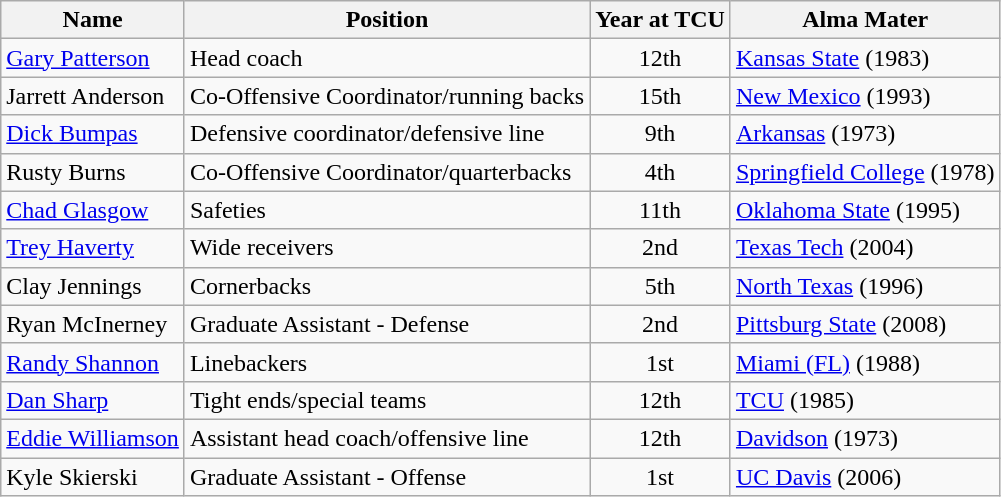<table class="wikitable">
<tr>
<th>Name</th>
<th>Position</th>
<th>Year at TCU</th>
<th>Alma Mater</th>
</tr>
<tr align="left">
<td><a href='#'>Gary Patterson</a></td>
<td>Head coach</td>
<td align=center>12th</td>
<td><a href='#'>Kansas State</a> (1983)</td>
</tr>
<tr align="left">
<td>Jarrett Anderson</td>
<td>Co-Offensive Coordinator/running backs</td>
<td align=center>15th</td>
<td><a href='#'>New Mexico</a> (1993)</td>
</tr>
<tr align="left">
<td><a href='#'>Dick Bumpas</a></td>
<td>Defensive coordinator/defensive line</td>
<td align=center>9th</td>
<td><a href='#'>Arkansas</a> (1973)</td>
</tr>
<tr align="left">
<td>Rusty Burns</td>
<td>Co-Offensive Coordinator/quarterbacks</td>
<td align=center>4th</td>
<td><a href='#'>Springfield College</a> (1978)</td>
</tr>
<tr align="left">
<td><a href='#'>Chad Glasgow</a></td>
<td>Safeties</td>
<td align=center>11th</td>
<td><a href='#'>Oklahoma State</a> (1995)</td>
</tr>
<tr align="left">
<td><a href='#'>Trey Haverty</a></td>
<td>Wide receivers</td>
<td align=center>2nd</td>
<td><a href='#'>Texas Tech</a> (2004)</td>
</tr>
<tr align="left">
<td>Clay Jennings</td>
<td>Cornerbacks</td>
<td align=center>5th</td>
<td><a href='#'>North Texas</a> (1996)</td>
</tr>
<tr align="left">
<td>Ryan McInerney</td>
<td>Graduate Assistant - Defense</td>
<td align=center>2nd</td>
<td><a href='#'>Pittsburg State</a> (2008)</td>
</tr>
<tr align="left">
<td><a href='#'>Randy Shannon</a></td>
<td>Linebackers</td>
<td align=center>1st</td>
<td><a href='#'>Miami (FL)</a> (1988)</td>
</tr>
<tr align="left">
<td><a href='#'>Dan Sharp</a></td>
<td>Tight ends/special teams</td>
<td align=center>12th</td>
<td><a href='#'>TCU</a> (1985)</td>
</tr>
<tr align="left">
<td><a href='#'>Eddie Williamson</a></td>
<td>Assistant head coach/offensive line</td>
<td align=center>12th</td>
<td><a href='#'>Davidson</a> (1973)</td>
</tr>
<tr align="left">
<td>Kyle Skierski</td>
<td>Graduate Assistant - Offense</td>
<td align=center>1st</td>
<td><a href='#'>UC Davis</a> (2006)</td>
</tr>
</table>
